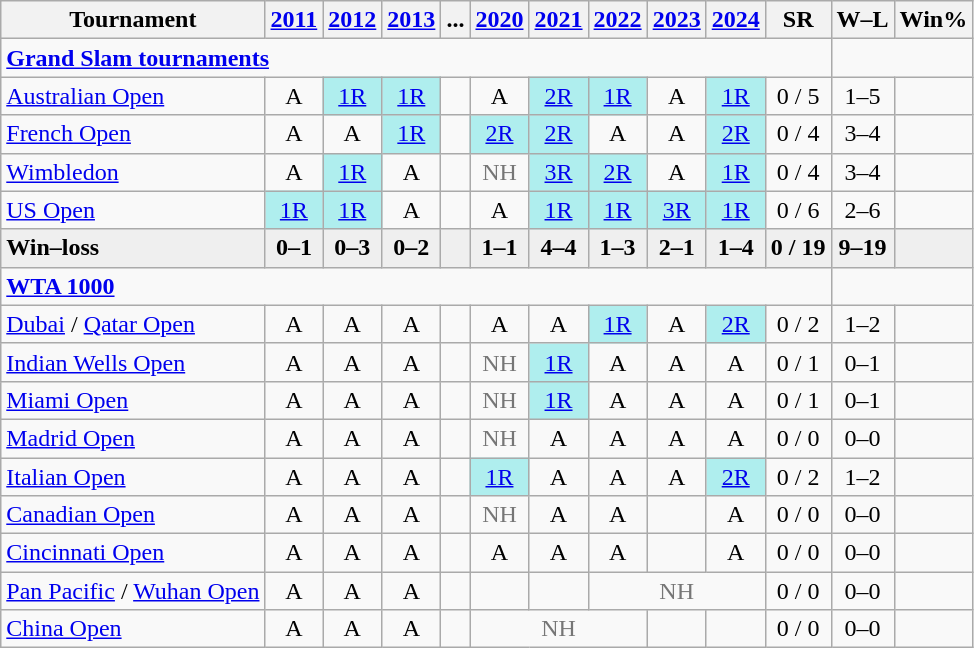<table class=wikitable style=text-align:center>
<tr>
<th>Tournament</th>
<th><a href='#'>2011</a></th>
<th><a href='#'>2012</a></th>
<th><a href='#'>2013</a></th>
<th>...</th>
<th><a href='#'>2020</a></th>
<th><a href='#'>2021</a></th>
<th><a href='#'>2022</a></th>
<th><a href='#'>2023</a></th>
<th><a href='#'>2024</a></th>
<th>SR</th>
<th>W–L</th>
<th>Win%</th>
</tr>
<tr>
<td align=left colspan="11"><strong><a href='#'>Grand Slam tournaments</a></strong></td>
</tr>
<tr>
<td align=left><a href='#'>Australian Open</a></td>
<td>A</td>
<td bgcolor=afeeee><a href='#'>1R</a></td>
<td bgcolor=afeeee><a href='#'>1R</a></td>
<td></td>
<td>A</td>
<td bgcolor=afeeee><a href='#'>2R</a></td>
<td bgcolor=afeeee><a href='#'>1R</a></td>
<td>A</td>
<td bgcolor=afeeee><a href='#'>1R</a></td>
<td>0 / 5</td>
<td>1–5</td>
<td></td>
</tr>
<tr>
<td align=left><a href='#'>French Open</a></td>
<td>A</td>
<td>A</td>
<td bgcolor=afeeee><a href='#'>1R</a></td>
<td></td>
<td bgcolor=afeeee><a href='#'>2R</a></td>
<td bgcolor=afeeee><a href='#'>2R</a></td>
<td>A</td>
<td>A</td>
<td bgcolor=afeeee><a href='#'>2R</a></td>
<td>0 / 4</td>
<td>3–4</td>
<td></td>
</tr>
<tr>
<td align=left><a href='#'>Wimbledon</a></td>
<td>A</td>
<td bgcolor=afeeee><a href='#'>1R</a></td>
<td>A</td>
<td></td>
<td style=color:#767676>NH</td>
<td bgcolor=afeeee><a href='#'>3R</a></td>
<td bgcolor=afeeee><a href='#'>2R</a></td>
<td>A</td>
<td bgcolor=afeeee><a href='#'>1R</a></td>
<td>0 / 4</td>
<td>3–4</td>
<td></td>
</tr>
<tr>
<td align=left><a href='#'>US Open</a></td>
<td bgcolor=afeeee><a href='#'>1R</a></td>
<td bgcolor=afeeee><a href='#'>1R</a></td>
<td>A</td>
<td></td>
<td>A</td>
<td bgcolor=afeeee><a href='#'>1R</a></td>
<td bgcolor=afeeee><a href='#'>1R</a></td>
<td bgcolor=afeeee><a href='#'>3R</a></td>
<td bgcolor=afeeee><a href='#'>1R</a></td>
<td>0 / 6</td>
<td>2–6</td>
<td></td>
</tr>
<tr style=background:#efefef;font-weight:bold>
<td style=text-align:left>Win–loss</td>
<td>0–1</td>
<td>0–3</td>
<td>0–2</td>
<td></td>
<td>1–1</td>
<td>4–4</td>
<td>1–3</td>
<td>2–1</td>
<td>1–4</td>
<td>0 / 19</td>
<td>9–19</td>
<td></td>
</tr>
<tr>
<td align=left colspan="11"><strong><a href='#'>WTA 1000</a></strong></td>
</tr>
<tr>
<td align=left><a href='#'>Dubai</a> / <a href='#'>Qatar Open</a></td>
<td>A</td>
<td>A</td>
<td>A</td>
<td></td>
<td>A</td>
<td>A</td>
<td bgcolor=afeeee><a href='#'>1R</a></td>
<td>A</td>
<td bgcolor=afeeee><a href='#'>2R</a></td>
<td>0 / 2</td>
<td>1–2</td>
<td></td>
</tr>
<tr>
<td align=left><a href='#'>Indian Wells Open</a></td>
<td>A</td>
<td>A</td>
<td>A</td>
<td></td>
<td style=color:#767676>NH</td>
<td bgcolor=afeeee><a href='#'>1R</a></td>
<td>A</td>
<td>A</td>
<td>A</td>
<td>0 / 1</td>
<td>0–1</td>
<td></td>
</tr>
<tr>
<td align=left><a href='#'>Miami Open</a></td>
<td>A</td>
<td>A</td>
<td>A</td>
<td></td>
<td style=color:#767676>NH</td>
<td bgcolor=afeeee><a href='#'>1R</a></td>
<td>A</td>
<td>A</td>
<td>A</td>
<td>0 / 1</td>
<td>0–1</td>
<td></td>
</tr>
<tr>
<td align=left><a href='#'>Madrid Open</a></td>
<td>A</td>
<td>A</td>
<td>A</td>
<td></td>
<td style=color:#767676>NH</td>
<td>A</td>
<td>A</td>
<td>A</td>
<td>A</td>
<td>0 / 0</td>
<td>0–0</td>
<td></td>
</tr>
<tr>
<td align=left><a href='#'>Italian Open</a></td>
<td>A</td>
<td>A</td>
<td>A</td>
<td></td>
<td bgcolor=afeeee><a href='#'>1R</a></td>
<td>A</td>
<td>A</td>
<td>A</td>
<td bgcolor=afeeee><a href='#'>2R</a></td>
<td>0 / 2</td>
<td>1–2</td>
<td></td>
</tr>
<tr>
<td align=left><a href='#'>Canadian Open</a></td>
<td>A</td>
<td>A</td>
<td>A</td>
<td></td>
<td style=color:#767676>NH</td>
<td>A</td>
<td>A</td>
<td></td>
<td>A</td>
<td>0 / 0</td>
<td>0–0</td>
<td></td>
</tr>
<tr>
<td align=left><a href='#'>Cincinnati Open</a></td>
<td>A</td>
<td>A</td>
<td>A</td>
<td></td>
<td>A</td>
<td>A</td>
<td>A</td>
<td></td>
<td>A</td>
<td>0 / 0</td>
<td>0–0</td>
<td></td>
</tr>
<tr>
<td align=left><a href='#'>Pan Pacific</a>  / <a href='#'>Wuhan Open</a></td>
<td>A</td>
<td>A</td>
<td>A</td>
<td></td>
<td></td>
<td></td>
<td colspan="3" style="color:#767676">NH</td>
<td>0 / 0</td>
<td>0–0</td>
<td></td>
</tr>
<tr>
<td align=left><a href='#'>China Open</a></td>
<td>A</td>
<td>A</td>
<td>A</td>
<td></td>
<td colspan="3" style="color:#767676">NH</td>
<td></td>
<td></td>
<td>0 / 0</td>
<td>0–0</td>
<td></td>
</tr>
</table>
